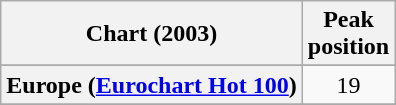<table class="wikitable sortable plainrowheaders" style="text-align:center">
<tr>
<th scope="col">Chart (2003)</th>
<th scope="col">Peak<br>position</th>
</tr>
<tr>
</tr>
<tr>
</tr>
<tr>
</tr>
<tr>
<th scope="row">Europe (<a href='#'>Eurochart Hot 100</a>)</th>
<td>19</td>
</tr>
<tr>
</tr>
<tr>
</tr>
<tr>
</tr>
<tr>
</tr>
<tr>
</tr>
<tr>
</tr>
<tr>
</tr>
<tr>
</tr>
</table>
